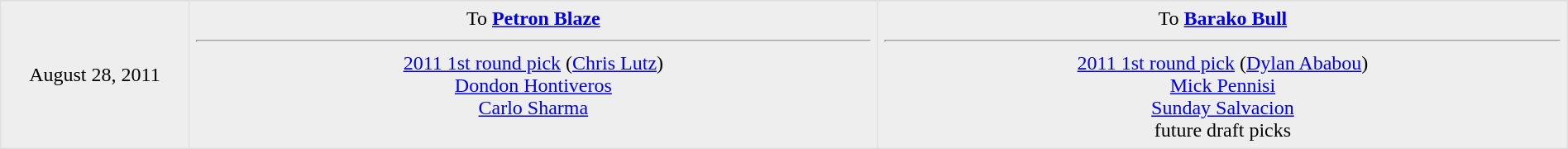<table border=1 style="border-collapse:collapse; text-align: center; width: 100%" bordercolor="#DFDFDF"  cellpadding="5">
<tr>
</tr>
<tr bgcolor="eeeeee">
<td style="width:12%">August 28, 2011</td>
<td style="width:44%" valign="top">To <strong><a href='#'>Petron Blaze</a></strong><hr><a href='#'>2011 1st round pick</a> (<a href='#'>Chris Lutz</a>)<br><a href='#'>Dondon Hontiveros</a><br><a href='#'>Carlo Sharma</a></td>
<td style="width:44%" valign="top">To <strong><a href='#'>Barako Bull</a></strong><hr><a href='#'>2011 1st round pick</a> (<a href='#'>Dylan Ababou</a>)<br><a href='#'>Mick Pennisi</a><br><a href='#'>Sunday Salvacion</a><br>future draft picks</td>
</tr>
</table>
